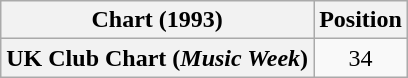<table class="wikitable sortable plainrowheaders" style="text-align:center">
<tr>
<th>Chart (1993)</th>
<th>Position</th>
</tr>
<tr>
<th scope="row">UK Club Chart (<em>Music Week</em>)</th>
<td>34</td>
</tr>
</table>
